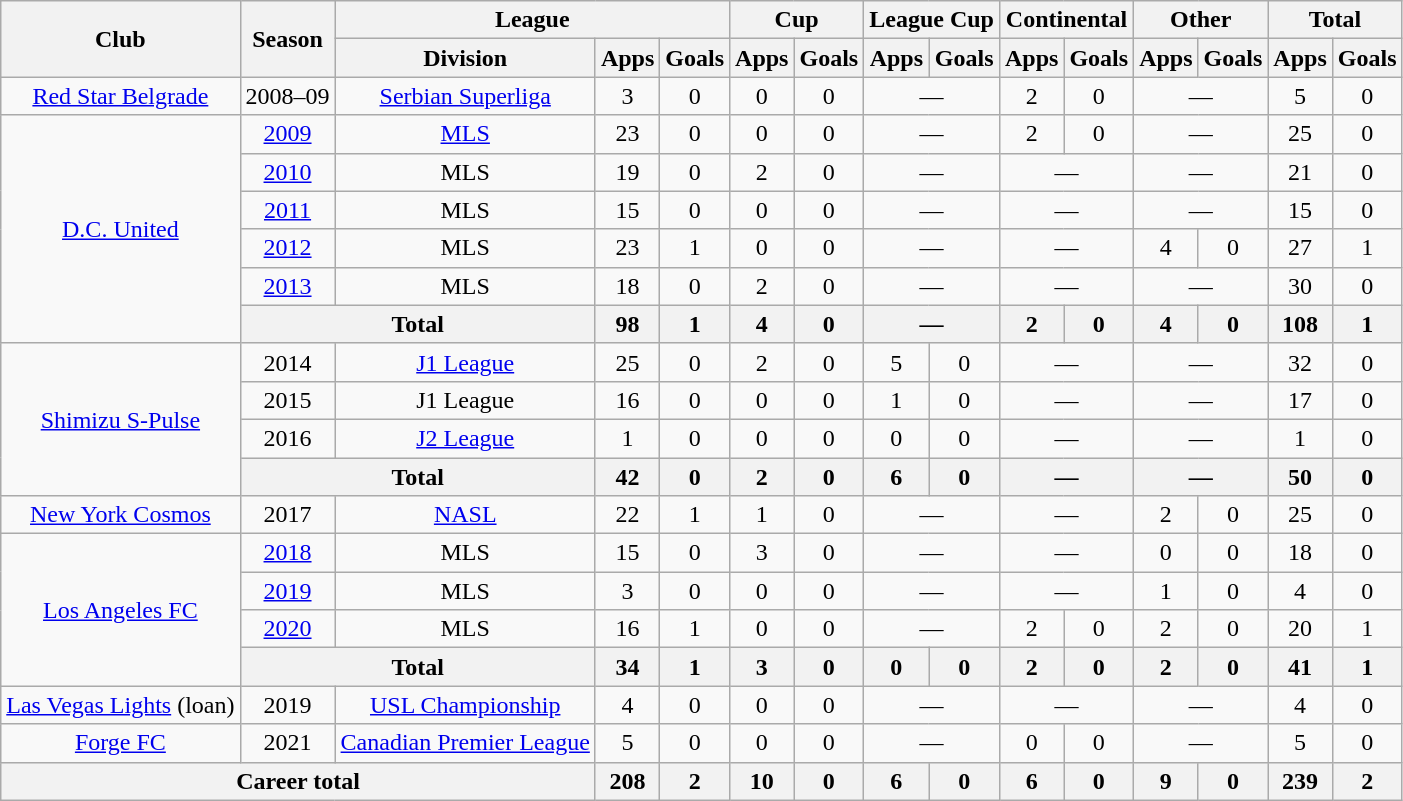<table class="wikitable" style="text-align:center">
<tr>
<th rowspan="2">Club</th>
<th rowspan="2">Season</th>
<th colspan="3">League</th>
<th colspan="2">Cup</th>
<th colspan="2">League Cup</th>
<th colspan="2">Continental</th>
<th colspan="2">Other</th>
<th colspan="2">Total</th>
</tr>
<tr>
<th>Division</th>
<th>Apps</th>
<th>Goals</th>
<th>Apps</th>
<th>Goals</th>
<th>Apps</th>
<th>Goals</th>
<th>Apps</th>
<th>Goals</th>
<th>Apps</th>
<th>Goals</th>
<th>Apps</th>
<th>Goals</th>
</tr>
<tr>
<td><a href='#'>Red Star Belgrade</a></td>
<td>2008–09</td>
<td><a href='#'>Serbian Superliga</a></td>
<td>3</td>
<td>0</td>
<td>0</td>
<td>0</td>
<td colspan="2">—</td>
<td>2</td>
<td>0</td>
<td colspan="2">—</td>
<td>5</td>
<td>0</td>
</tr>
<tr>
<td rowspan="6"><a href='#'>D.C. United</a></td>
<td><a href='#'>2009</a></td>
<td><a href='#'>MLS</a></td>
<td>23</td>
<td>0</td>
<td>0</td>
<td>0</td>
<td colspan="2">—</td>
<td>2</td>
<td>0</td>
<td colspan="2">—</td>
<td>25</td>
<td>0</td>
</tr>
<tr>
<td><a href='#'>2010</a></td>
<td>MLS</td>
<td>19</td>
<td>0</td>
<td>2</td>
<td>0</td>
<td colspan="2">—</td>
<td colspan="2">—</td>
<td colspan="2">—</td>
<td>21</td>
<td>0</td>
</tr>
<tr>
<td><a href='#'>2011</a></td>
<td>MLS</td>
<td>15</td>
<td>0</td>
<td>0</td>
<td>0</td>
<td colspan="2">—</td>
<td colspan="2">—</td>
<td colspan="2">—</td>
<td>15</td>
<td>0</td>
</tr>
<tr>
<td><a href='#'>2012</a></td>
<td>MLS</td>
<td>23</td>
<td>1</td>
<td>0</td>
<td>0</td>
<td colspan="2">—</td>
<td colspan="2">—</td>
<td>4</td>
<td>0</td>
<td>27</td>
<td>1</td>
</tr>
<tr>
<td><a href='#'>2013</a></td>
<td>MLS</td>
<td>18</td>
<td>0</td>
<td>2</td>
<td>0</td>
<td colspan="2">—</td>
<td colspan="2">—</td>
<td colspan="2">—</td>
<td>30</td>
<td>0</td>
</tr>
<tr>
<th colspan="2">Total</th>
<th>98</th>
<th>1</th>
<th>4</th>
<th>0</th>
<th colspan="2">—</th>
<th>2</th>
<th>0</th>
<th>4</th>
<th>0</th>
<th>108</th>
<th>1</th>
</tr>
<tr>
<td rowspan="4"><a href='#'>Shimizu S-Pulse</a></td>
<td>2014</td>
<td><a href='#'>J1 League</a></td>
<td>25</td>
<td>0</td>
<td>2</td>
<td>0</td>
<td>5</td>
<td>0</td>
<td colspan="2">—</td>
<td colspan="2">—</td>
<td>32</td>
<td>0</td>
</tr>
<tr>
<td>2015</td>
<td>J1 League</td>
<td>16</td>
<td>0</td>
<td>0</td>
<td>0</td>
<td>1</td>
<td>0</td>
<td colspan="2">—</td>
<td colspan="2">—</td>
<td>17</td>
<td>0</td>
</tr>
<tr>
<td>2016</td>
<td><a href='#'>J2 League</a></td>
<td>1</td>
<td>0</td>
<td>0</td>
<td>0</td>
<td>0</td>
<td>0</td>
<td colspan="2">—</td>
<td colspan="2">—</td>
<td>1</td>
<td>0</td>
</tr>
<tr>
<th colspan="2">Total</th>
<th>42</th>
<th>0</th>
<th>2</th>
<th>0</th>
<th>6</th>
<th>0</th>
<th colspan="2">—</th>
<th colspan="2">—</th>
<th>50</th>
<th>0</th>
</tr>
<tr>
<td><a href='#'>New York Cosmos</a></td>
<td>2017</td>
<td><a href='#'>NASL</a></td>
<td>22</td>
<td>1</td>
<td>1</td>
<td>0</td>
<td colspan="2">—</td>
<td colspan="2">—</td>
<td>2</td>
<td>0</td>
<td>25</td>
<td>0</td>
</tr>
<tr>
<td rowspan="4"><a href='#'>Los Angeles FC</a></td>
<td><a href='#'>2018</a></td>
<td>MLS</td>
<td>15</td>
<td>0</td>
<td>3</td>
<td>0</td>
<td colspan="2">—</td>
<td colspan="2">—</td>
<td>0</td>
<td>0</td>
<td>18</td>
<td>0</td>
</tr>
<tr>
<td><a href='#'>2019</a></td>
<td>MLS</td>
<td>3</td>
<td>0</td>
<td>0</td>
<td>0</td>
<td colspan="2">—</td>
<td colspan="2">—</td>
<td>1</td>
<td>0</td>
<td>4</td>
<td>0</td>
</tr>
<tr>
<td><a href='#'>2020</a></td>
<td>MLS</td>
<td>16</td>
<td>1</td>
<td>0</td>
<td>0</td>
<td colspan="2">—</td>
<td>2</td>
<td>0</td>
<td>2</td>
<td>0</td>
<td>20</td>
<td>1</td>
</tr>
<tr>
<th colspan="2">Total</th>
<th>34</th>
<th>1</th>
<th>3</th>
<th>0</th>
<th>0</th>
<th>0</th>
<th>2</th>
<th>0</th>
<th>2</th>
<th>0</th>
<th>41</th>
<th>1</th>
</tr>
<tr>
<td><a href='#'>Las Vegas Lights</a> (loan)</td>
<td>2019</td>
<td><a href='#'>USL Championship</a></td>
<td>4</td>
<td>0</td>
<td>0</td>
<td>0</td>
<td colspan="2">—</td>
<td colspan="2">—</td>
<td colspan="2">—</td>
<td>4</td>
<td>0</td>
</tr>
<tr>
<td><a href='#'>Forge FC</a></td>
<td>2021</td>
<td><a href='#'>Canadian Premier League</a></td>
<td>5</td>
<td>0</td>
<td>0</td>
<td>0</td>
<td colspan="2">—</td>
<td>0</td>
<td>0</td>
<td colspan="2">—</td>
<td>5</td>
<td>0</td>
</tr>
<tr>
<th colspan="3">Career total</th>
<th>208</th>
<th>2</th>
<th>10</th>
<th>0</th>
<th>6</th>
<th>0</th>
<th>6</th>
<th>0</th>
<th>9</th>
<th>0</th>
<th>239</th>
<th>2</th>
</tr>
</table>
